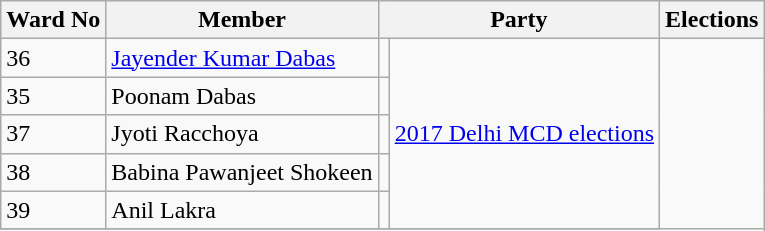<table class="wikitable">
<tr>
<th>Ward No</th>
<th>Member</th>
<th colspan="2">Party</th>
<th>Elections</th>
</tr>
<tr>
<td>36</td>
<td><a href='#'>Jayender Kumar Dabas</a></td>
<td></td>
<td rowspan=5><a href='#'>2017 Delhi MCD elections</a></td>
</tr>
<tr>
<td>35</td>
<td>Poonam Dabas</td>
<td></td>
</tr>
<tr>
<td>37</td>
<td>Jyoti Racchoya</td>
<td></td>
</tr>
<tr>
<td>38</td>
<td>Babina Pawanjeet Shokeen</td>
<td></td>
</tr>
<tr>
<td>39</td>
<td>Anil Lakra</td>
<td></td>
</tr>
<tr>
</tr>
</table>
